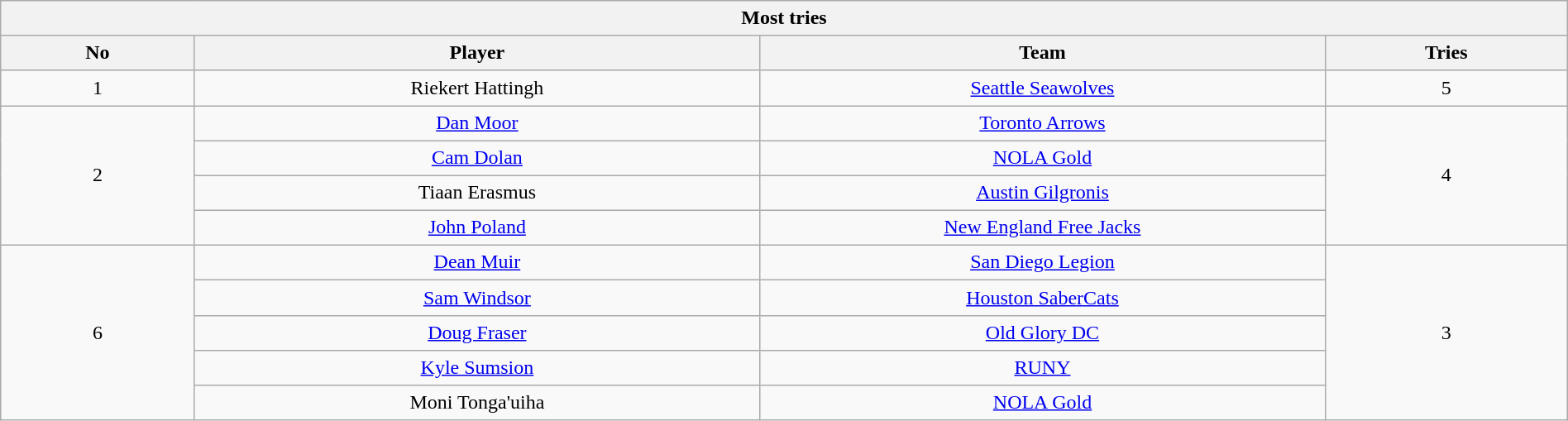<table class="wikitable collapsible sortable" style="text-align:center; line-height:130%; font-size:100%; width:100%;">
<tr>
<th colspan="100%">Most tries</th>
</tr>
<tr>
<th style="width:12%;">No</th>
<th style="width:35%;">Player</th>
<th style="width:35%;">Team</th>
<th style="width:15%;">Tries<br></th>
</tr>
<tr>
<td rowspan=1>1</td>
<td> Riekert Hattingh</td>
<td><a href='#'>Seattle Seawolves</a></td>
<td rowspan=1>5</td>
</tr>
<tr>
<td rowspan=4>2</td>
<td> <a href='#'>Dan Moor</a></td>
<td><a href='#'>Toronto Arrows</a></td>
<td rowspan=4>4</td>
</tr>
<tr>
<td> <a href='#'>Cam Dolan</a></td>
<td><a href='#'>NOLA Gold</a></td>
</tr>
<tr>
<td> Tiaan Erasmus</td>
<td><a href='#'>Austin Gilgronis</a></td>
</tr>
<tr>
<td> <a href='#'>John Poland</a></td>
<td><a href='#'>New England Free Jacks</a></td>
</tr>
<tr>
<td rowspan=5>6</td>
<td> <a href='#'>Dean Muir</a></td>
<td><a href='#'>San Diego Legion</a></td>
<td rowspan=5>3</td>
</tr>
<tr>
<td> <a href='#'>Sam Windsor</a></td>
<td><a href='#'>Houston SaberCats</a></td>
</tr>
<tr>
<td> <a href='#'>Doug Fraser</a></td>
<td><a href='#'>Old Glory DC</a></td>
</tr>
<tr>
<td> <a href='#'>Kyle Sumsion</a></td>
<td><a href='#'>RUNY</a></td>
</tr>
<tr>
<td> Moni Tonga'uiha</td>
<td><a href='#'>NOLA Gold</a> </td>
</tr>
</table>
